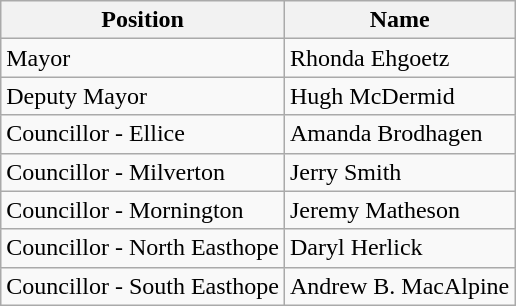<table class="wikitable">
<tr>
<th>Position</th>
<th>Name</th>
</tr>
<tr>
<td>Mayor</td>
<td>Rhonda Ehgoetz</td>
</tr>
<tr>
<td>Deputy Mayor</td>
<td>Hugh McDermid</td>
</tr>
<tr>
<td>Councillor - Ellice</td>
<td>Amanda Brodhagen</td>
</tr>
<tr>
<td>Councillor - Milverton</td>
<td>Jerry Smith</td>
</tr>
<tr>
<td>Councillor - Mornington</td>
<td>Jeremy Matheson</td>
</tr>
<tr>
<td>Councillor - North Easthope</td>
<td>Daryl Herlick</td>
</tr>
<tr>
<td>Councillor - South Easthope</td>
<td>Andrew B. MacAlpine</td>
</tr>
</table>
